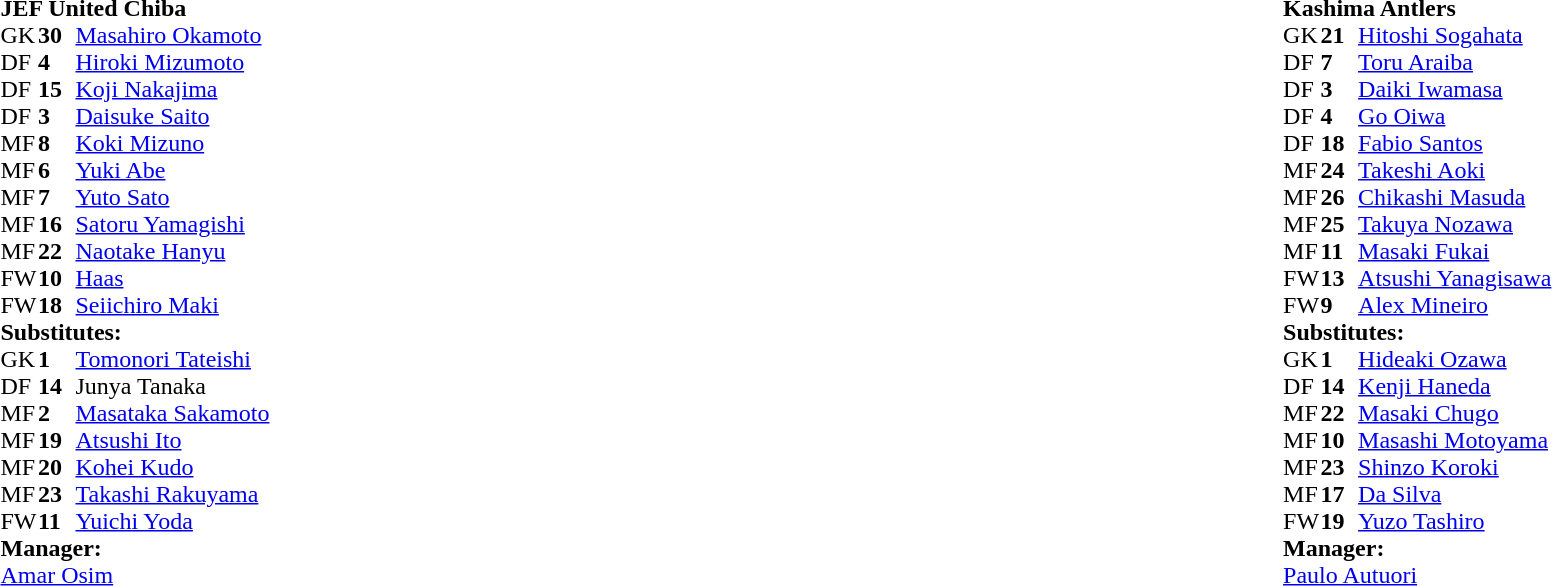<table width="100%">
<tr>
<td valign="top" width="50%"><br><table style="font-size: 100%" cellspacing="0" cellpadding="0">
<tr>
<td colspan="4"><strong>JEF United Chiba</strong></td>
</tr>
<tr>
<th width="25"></th>
<th width="25"></th>
</tr>
<tr>
<td>GK</td>
<td><strong>30</strong></td>
<td> <a href='#'>Masahiro Okamoto</a></td>
</tr>
<tr>
<td>DF</td>
<td><strong>4</strong></td>
<td> <a href='#'>Hiroki Mizumoto</a></td>
</tr>
<tr>
<td>DF</td>
<td><strong>15</strong></td>
<td> <a href='#'>Koji Nakajima</a></td>
</tr>
<tr>
<td>DF</td>
<td><strong>3</strong></td>
<td> <a href='#'>Daisuke Saito</a></td>
</tr>
<tr>
<td>MF</td>
<td><strong>8</strong></td>
<td> <a href='#'>Koki Mizuno</a></td>
</tr>
<tr>
<td>MF</td>
<td><strong>6</strong></td>
<td> <a href='#'>Yuki Abe</a></td>
</tr>
<tr>
<td>MF</td>
<td><strong>7</strong></td>
<td> <a href='#'>Yuto Sato</a></td>
</tr>
<tr>
<td>MF</td>
<td><strong>16</strong></td>
<td> <a href='#'>Satoru Yamagishi</a></td>
</tr>
<tr>
<td>MF</td>
<td><strong>22</strong></td>
<td> <a href='#'>Naotake Hanyu</a></td>
<td></td>
</tr>
<tr>
<td>FW</td>
<td><strong>10</strong></td>
<td> <a href='#'>Haas</a></td>
<td></td>
</tr>
<tr>
<td>FW</td>
<td><strong>18</strong></td>
<td> <a href='#'>Seiichiro Maki</a></td>
</tr>
<tr>
<td colspan="4"><strong>Substitutes:</strong></td>
</tr>
<tr>
<td>GK</td>
<td><strong>1</strong></td>
<td> <a href='#'>Tomonori Tateishi</a></td>
</tr>
<tr>
<td>DF</td>
<td><strong>14</strong></td>
<td> Junya Tanaka</td>
</tr>
<tr>
<td>MF</td>
<td><strong>2</strong></td>
<td> <a href='#'>Masataka Sakamoto</a></td>
<td></td>
</tr>
<tr>
<td>MF</td>
<td><strong>19</strong></td>
<td> <a href='#'>Atsushi Ito</a></td>
</tr>
<tr>
<td>MF</td>
<td><strong>20</strong></td>
<td> <a href='#'>Kohei Kudo</a></td>
<td></td>
</tr>
<tr>
<td>MF</td>
<td><strong>23</strong></td>
<td> <a href='#'>Takashi Rakuyama</a></td>
</tr>
<tr>
<td>FW</td>
<td><strong>11</strong></td>
<td> <a href='#'>Yuichi Yoda</a></td>
</tr>
<tr>
<td colspan="4"><strong>Manager:</strong></td>
</tr>
<tr>
<td colspan="3"> <a href='#'>Amar Osim</a></td>
</tr>
</table>
</td>
<td valign="top" width="50%"><br><table style="font-size: 100%" cellspacing="0" cellpadding="0" align="center">
<tr>
<td colspan="4"><strong>Kashima Antlers</strong></td>
</tr>
<tr>
<th width="25"></th>
<th width="25"></th>
</tr>
<tr>
<td>GK</td>
<td><strong>21</strong></td>
<td> <a href='#'>Hitoshi Sogahata</a></td>
</tr>
<tr>
<td>DF</td>
<td><strong>7</strong></td>
<td> <a href='#'>Toru Araiba</a></td>
</tr>
<tr>
<td>DF</td>
<td><strong>3</strong></td>
<td> <a href='#'>Daiki Iwamasa</a></td>
</tr>
<tr>
<td>DF</td>
<td><strong>4</strong></td>
<td> <a href='#'>Go Oiwa</a></td>
<td></td>
</tr>
<tr>
<td>DF</td>
<td><strong>18</strong></td>
<td> <a href='#'>Fabio Santos</a></td>
</tr>
<tr>
<td>MF</td>
<td><strong>24</strong></td>
<td> <a href='#'>Takeshi Aoki</a></td>
</tr>
<tr>
<td>MF</td>
<td><strong>26</strong></td>
<td> <a href='#'>Chikashi Masuda</a></td>
</tr>
<tr>
<td>MF</td>
<td><strong>25</strong></td>
<td> <a href='#'>Takuya Nozawa</a></td>
</tr>
<tr>
<td>MF</td>
<td><strong>11</strong></td>
<td> <a href='#'>Masaki Fukai</a></td>
<td></td>
</tr>
<tr>
<td>FW</td>
<td><strong>13</strong></td>
<td> <a href='#'>Atsushi Yanagisawa</a></td>
</tr>
<tr>
<td>FW</td>
<td><strong>9</strong></td>
<td> <a href='#'>Alex Mineiro</a></td>
<td></td>
</tr>
<tr>
<td colspan="4"><strong>Substitutes:</strong></td>
</tr>
<tr>
<td>GK</td>
<td><strong>1</strong></td>
<td> <a href='#'>Hideaki Ozawa</a></td>
</tr>
<tr>
<td>DF</td>
<td><strong>14</strong></td>
<td> <a href='#'>Kenji Haneda</a></td>
</tr>
<tr>
<td>MF</td>
<td><strong>22</strong></td>
<td> <a href='#'>Masaki Chugo</a></td>
</tr>
<tr>
<td>MF</td>
<td><strong>10</strong></td>
<td> <a href='#'>Masashi Motoyama</a></td>
<td></td>
</tr>
<tr>
<td>MF</td>
<td><strong>23</strong></td>
<td> <a href='#'>Shinzo Koroki</a></td>
<td></td>
</tr>
<tr>
<td>MF</td>
<td><strong>17</strong></td>
<td> <a href='#'>Da Silva</a></td>
</tr>
<tr>
<td>FW</td>
<td><strong>19</strong></td>
<td> <a href='#'>Yuzo Tashiro</a></td>
<td></td>
</tr>
<tr>
<td colspan="4"><strong>Manager:</strong></td>
</tr>
<tr>
<td colspan="3"> <a href='#'>Paulo Autuori</a></td>
</tr>
</table>
</td>
</tr>
</table>
